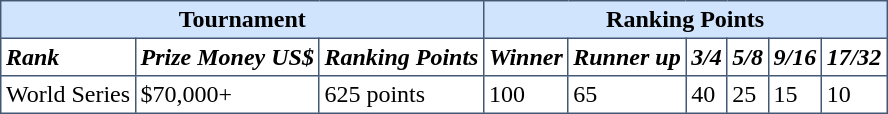<table cellpadding="3" cellspacing="4" border="1" style="border:#435877 solid 1px; border-collapse: collapse;">
<tr bgcolor="#d1e4fd">
<th colspan=3>Tournament</th>
<th colspan=6>Ranking Points</th>
</tr>
<tr>
<td><strong><em>Rank</em></strong></td>
<td><strong><em>Prize Money US$</em></strong></td>
<td><strong><em>Ranking Points</em></strong></td>
<td><strong><em>Winner</em></strong></td>
<td><strong><em>Runner up</em></strong></td>
<td><strong><em>3/4</em></strong></td>
<td><strong><em>5/8</em></strong></td>
<td><strong><em>9/16</em></strong></td>
<td><strong><em>17/32</em></strong></td>
</tr>
<tr>
<td>World Series</td>
<td>$70,000+</td>
<td>625 points</td>
<td>100</td>
<td>65</td>
<td>40</td>
<td>25</td>
<td>15</td>
<td>10</td>
</tr>
</table>
